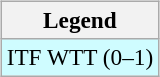<table>
<tr valign=top>
<td><br><table class=wikitable style=font-size:97%>
<tr>
<th>Legend</th>
</tr>
<tr bgcolor=cffcff>
<td>ITF WTT (0–1)</td>
</tr>
</table>
</td>
<td></td>
</tr>
</table>
